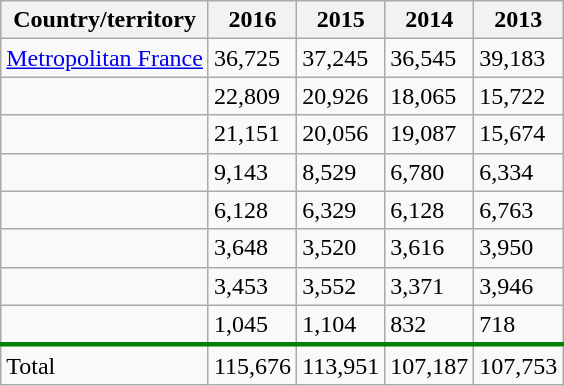<table class="wikitable sortable mw-collapsible mw-collapsed">
<tr>
<th>Country/territory</th>
<th>2016</th>
<th>2015</th>
<th>2014</th>
<th>2013</th>
</tr>
<tr>
<td> <a href='#'>Metropolitan France</a></td>
<td>36,725</td>
<td>37,245</td>
<td>36,545</td>
<td>39,183</td>
</tr>
<tr>
<td></td>
<td>22,809</td>
<td>20,926</td>
<td>18,065</td>
<td>15,722</td>
</tr>
<tr>
<td></td>
<td>21,151</td>
<td>20,056</td>
<td>19,087</td>
<td>15,674</td>
</tr>
<tr>
<td></td>
<td>9,143</td>
<td>8,529</td>
<td>6,780</td>
<td>6,334</td>
</tr>
<tr>
<td></td>
<td>6,128</td>
<td>6,329</td>
<td>6,128</td>
<td>6,763</td>
</tr>
<tr>
<td></td>
<td>3,648</td>
<td>3,520</td>
<td>3,616</td>
<td>3,950</td>
</tr>
<tr>
<td></td>
<td>3,453</td>
<td>3,552</td>
<td>3,371</td>
<td>3,946</td>
</tr>
<tr>
<td></td>
<td>1,045</td>
<td>1,104</td>
<td>832</td>
<td>718</td>
</tr>
<tr style="border-top:3px solid green;">
<td>Total</td>
<td>115,676</td>
<td>113,951</td>
<td>107,187</td>
<td>107,753</td>
</tr>
</table>
